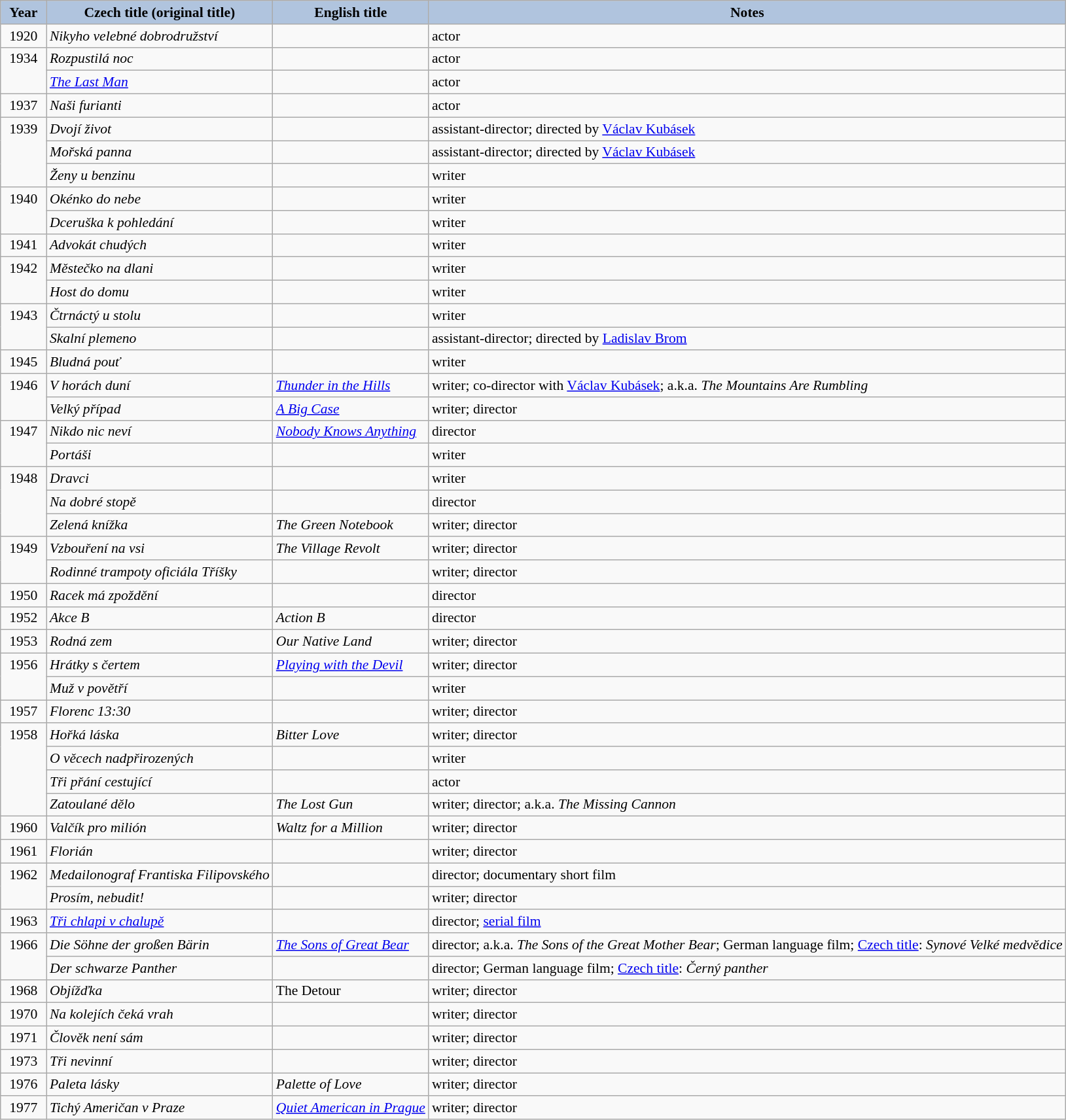<table class="wikitable" style="font-size:90%;">
<tr>
<th style="background:#B0C4DE;" width="40">Year</th>
<th style="background:#B0C4DE;">Czech title (original title)</th>
<th style="background:#B0C4DE;">English title</th>
<th style="background:#B0C4DE;">Notes</th>
</tr>
<tr>
<td align="center">1920</td>
<td><em>Nikyho velebné dobrodružství</em></td>
<td></td>
<td>actor</td>
</tr>
<tr>
<td rowspan="2" valign="top" align="center">1934</td>
<td><em>Rozpustilá noc</em></td>
<td></td>
<td>actor</td>
</tr>
<tr>
<td><em><a href='#'>The Last Man</a></em></td>
<td></td>
<td>actor</td>
</tr>
<tr>
<td align="center">1937</td>
<td><em>Naši furianti</em></td>
<td></td>
<td>actor</td>
</tr>
<tr>
<td rowspan="3" valign="top" align="center">1939</td>
<td><em>Dvojí život</em></td>
<td></td>
<td>assistant-director; directed by <a href='#'>Václav Kubásek</a></td>
</tr>
<tr>
<td><em>Mořská panna</em></td>
<td></td>
<td>assistant-director; directed by <a href='#'>Václav Kubásek</a></td>
</tr>
<tr>
<td><em>Ženy u benzinu</em></td>
<td></td>
<td>writer</td>
</tr>
<tr>
<td rowspan="2" valign="top" align="center">1940</td>
<td><em>Okénko do nebe</em></td>
<td></td>
<td>writer</td>
</tr>
<tr>
<td><em>Dceruška k pohledání</em></td>
<td></td>
<td>writer</td>
</tr>
<tr>
<td align="center">1941</td>
<td><em>Advokát chudých</em></td>
<td></td>
<td>writer</td>
</tr>
<tr>
<td rowspan="2" valign="top" align="center">1942</td>
<td><em>Městečko na dlani</em></td>
<td></td>
<td>writer</td>
</tr>
<tr>
<td><em>Host do domu</em></td>
<td></td>
<td>writer</td>
</tr>
<tr>
<td rowspan="2" valign="top" align="center">1943</td>
<td><em>Čtrnáctý u stolu</em></td>
<td></td>
<td>writer</td>
</tr>
<tr>
<td><em>Skalní plemeno</em></td>
<td></td>
<td>assistant-director; directed by <a href='#'>Ladislav Brom</a></td>
</tr>
<tr>
<td align="center">1945</td>
<td><em>Bludná pouť</em></td>
<td></td>
<td>writer</td>
</tr>
<tr>
<td rowspan="2" valign="top" align="center">1946</td>
<td><em>V horách duní</em></td>
<td><em><a href='#'>Thunder in the Hills</a></em></td>
<td>writer; co-director with <a href='#'>Václav Kubásek</a>; a.k.a. <em>The Mountains Are Rumbling</em></td>
</tr>
<tr>
<td><em>Velký případ</em></td>
<td><em><a href='#'>A Big Case</a></em></td>
<td>writer; director</td>
</tr>
<tr>
<td rowspan="2" valign="top" align="center">1947</td>
<td><em>Nikdo nic neví</em></td>
<td><em><a href='#'>Nobody Knows Anything</a></em></td>
<td>director</td>
</tr>
<tr>
<td><em>Portáši</em></td>
<td></td>
<td>writer</td>
</tr>
<tr>
<td rowspan="3" valign="top" align="center">1948</td>
<td><em>Dravci</em></td>
<td></td>
<td>writer</td>
</tr>
<tr>
<td><em>Na dobré stopě</em></td>
<td></td>
<td>director</td>
</tr>
<tr>
<td><em>Zelená knížka</em></td>
<td><em>The Green Notebook</em></td>
<td>writer; director</td>
</tr>
<tr>
<td rowspan="2" valign="top" align="center">1949</td>
<td><em>Vzbouření na vsi</em></td>
<td><em>The Village Revolt</em></td>
<td>writer; director</td>
</tr>
<tr>
<td><em>Rodinné trampoty oficiála Tříšky</em></td>
<td></td>
<td>writer; director</td>
</tr>
<tr>
<td align="center">1950</td>
<td><em>Racek má zpoždění</em></td>
<td></td>
<td>director</td>
</tr>
<tr>
<td align="center">1952</td>
<td><em>Akce B</em></td>
<td><em>Action B</em></td>
<td>director</td>
</tr>
<tr>
<td align="center">1953</td>
<td><em>Rodná zem</em></td>
<td><em>Our Native Land</em></td>
<td>writer; director</td>
</tr>
<tr>
<td rowspan="2" valign="top" align="center">1956</td>
<td><em>Hrátky s čertem</em></td>
<td><em><a href='#'>Playing with the Devil</a></em></td>
<td>writer; director</td>
</tr>
<tr>
<td><em>Muž v povětří</em></td>
<td></td>
<td>writer</td>
</tr>
<tr>
<td align="center">1957</td>
<td><em>Florenc 13:30</em></td>
<td></td>
<td>writer; director</td>
</tr>
<tr>
<td rowspan="4" valign="top" align="center">1958</td>
<td><em>Hořká láska</em></td>
<td><em>Bitter Love</em></td>
<td>writer; director</td>
</tr>
<tr>
<td><em>O věcech nadpřirozených</em></td>
<td></td>
<td>writer</td>
</tr>
<tr>
<td><em>Tři přání cestující</em></td>
<td></td>
<td>actor</td>
</tr>
<tr>
<td><em>Zatoulané dělo</em></td>
<td><em>The Lost Gun</em></td>
<td>writer; director; a.k.a. <em>The Missing Cannon</em></td>
</tr>
<tr>
<td align="center">1960</td>
<td><em>Valčík pro milión</em></td>
<td><em>Waltz for a Million</em></td>
<td>writer; director</td>
</tr>
<tr>
<td align="center">1961</td>
<td><em>Florián</em></td>
<td></td>
<td>writer; director</td>
</tr>
<tr>
<td rowspan="2" valign="top" align="center">1962</td>
<td><em>Medailonograf Frantiska Filipovského</em></td>
<td></td>
<td>director; documentary short film</td>
</tr>
<tr>
<td><em>Prosím, nebudit!</em></td>
<td></td>
<td>writer; director</td>
</tr>
<tr>
<td align="center">1963</td>
<td><em><a href='#'>Tři chlapi v chalupě</a></em></td>
<td></td>
<td>director; <a href='#'>serial film</a></td>
</tr>
<tr>
<td rowspan="2" valign="top" align="center">1966</td>
<td><em>Die Söhne der großen Bärin</em></td>
<td><em><a href='#'>The Sons of Great Bear</a></em></td>
<td>director; a.k.a. <em>The Sons of the Great Mother Bear</em>; German language film; <a href='#'>Czech title</a>: <em>Synové Velké medvědice</em></td>
</tr>
<tr>
<td><em>Der schwarze Panther</em></td>
<td></td>
<td>director; German language film; <a href='#'>Czech title</a>: <em>Černý panther</em></td>
</tr>
<tr>
<td align="center">1968</td>
<td><em>Objížďka</em></td>
<td>The Detour</td>
<td>writer; director</td>
</tr>
<tr>
<td align="center">1970</td>
<td><em>Na kolejích čeká vrah</em></td>
<td></td>
<td>writer; director</td>
</tr>
<tr>
<td align="center">1971</td>
<td><em>Člověk není sám</em></td>
<td></td>
<td>writer; director</td>
</tr>
<tr>
<td align="center">1973</td>
<td><em>Tři nevinní</em></td>
<td></td>
<td>writer; director</td>
</tr>
<tr>
<td align="center">1976</td>
<td><em>Paleta lásky</em></td>
<td><em>Palette of Love</em></td>
<td>writer; director</td>
</tr>
<tr>
<td align="center">1977</td>
<td><em>Tichý Američan v Praze</em></td>
<td><em><a href='#'>Quiet American in Prague</a></em></td>
<td>writer; director</td>
</tr>
</table>
